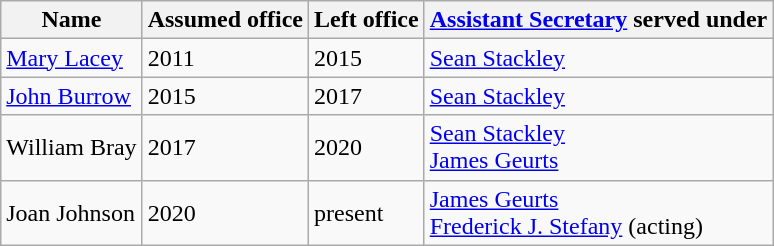<table class="wikitable">
<tr>
<th>Name</th>
<th>Assumed office</th>
<th>Left office</th>
<th><a href='#'>Assistant Secretary</a> served under</th>
</tr>
<tr>
<td><a href='#'>Mary Lacey</a></td>
<td>2011</td>
<td>2015</td>
<td><a href='#'>Sean Stackley</a></td>
</tr>
<tr>
<td><a href='#'>John Burrow</a></td>
<td>2015</td>
<td>2017</td>
<td><a href='#'>Sean Stackley</a></td>
</tr>
<tr>
<td>William Bray</td>
<td>2017</td>
<td>2020</td>
<td><a href='#'>Sean Stackley</a><br><a href='#'>James Geurts</a></td>
</tr>
<tr>
<td>Joan Johnson</td>
<td>2020</td>
<td>present</td>
<td><a href='#'>James Geurts</a><br><a href='#'>Frederick J. Stefany</a> (acting)</td>
</tr>
</table>
